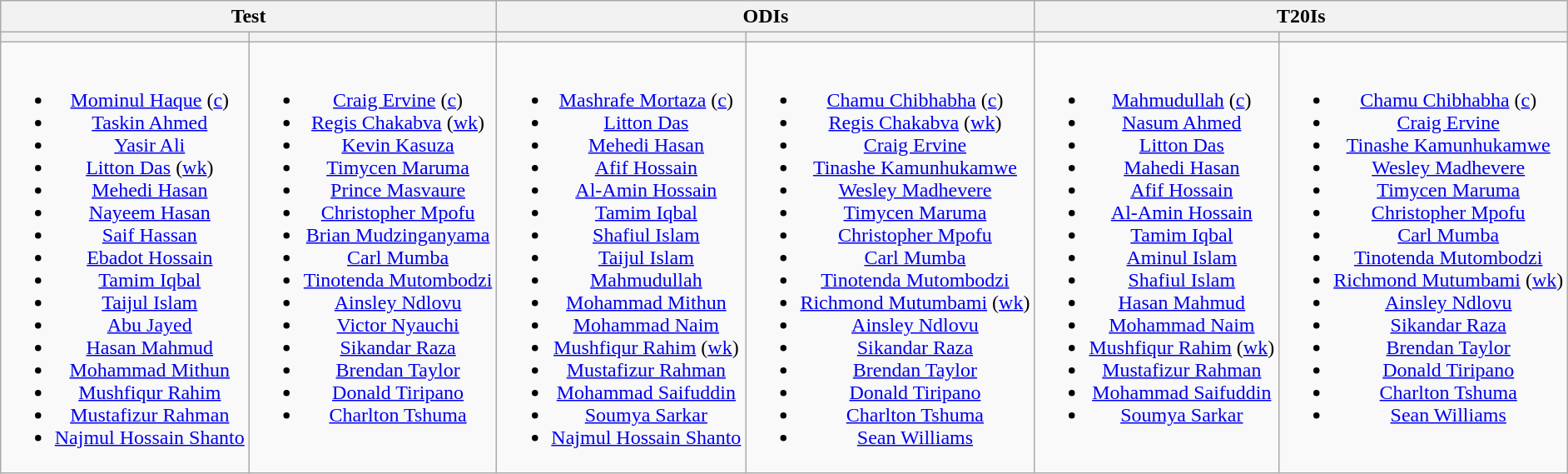<table class="wikitable" style="text-align:center; margin:auto">
<tr>
<th colspan=2>Test</th>
<th colspan=2>ODIs</th>
<th colspan=2>T20Is</th>
</tr>
<tr>
<th></th>
<th></th>
<th></th>
<th></th>
<th></th>
<th></th>
</tr>
<tr style="vertical-align:top">
<td><br><ul><li><a href='#'>Mominul Haque</a> (<a href='#'>c</a>)</li><li><a href='#'>Taskin Ahmed</a></li><li><a href='#'>Yasir Ali</a></li><li><a href='#'>Litton Das</a> (<a href='#'>wk</a>)</li><li><a href='#'>Mehedi Hasan</a></li><li><a href='#'>Nayeem Hasan</a></li><li><a href='#'>Saif Hassan</a></li><li><a href='#'>Ebadot Hossain</a></li><li><a href='#'>Tamim Iqbal</a></li><li><a href='#'>Taijul Islam</a></li><li><a href='#'>Abu Jayed</a></li><li><a href='#'>Hasan Mahmud</a></li><li><a href='#'>Mohammad Mithun</a></li><li><a href='#'>Mushfiqur Rahim</a></li><li><a href='#'>Mustafizur Rahman</a></li><li><a href='#'>Najmul Hossain Shanto</a></li></ul></td>
<td><br><ul><li><a href='#'>Craig Ervine</a> (<a href='#'>c</a>)</li><li><a href='#'>Regis Chakabva</a> (<a href='#'>wk</a>)</li><li><a href='#'>Kevin Kasuza</a></li><li><a href='#'>Timycen Maruma</a></li><li><a href='#'>Prince Masvaure</a></li><li><a href='#'>Christopher Mpofu</a></li><li><a href='#'>Brian Mudzinganyama</a></li><li><a href='#'>Carl Mumba</a></li><li><a href='#'>Tinotenda Mutombodzi</a></li><li><a href='#'>Ainsley Ndlovu</a></li><li><a href='#'>Victor Nyauchi</a></li><li><a href='#'>Sikandar Raza</a></li><li><a href='#'>Brendan Taylor</a></li><li><a href='#'>Donald Tiripano</a></li><li><a href='#'>Charlton Tshuma</a></li></ul></td>
<td><br><ul><li><a href='#'>Mashrafe Mortaza</a> (<a href='#'>c</a>)</li><li><a href='#'>Litton Das</a></li><li><a href='#'>Mehedi Hasan</a></li><li><a href='#'>Afif Hossain</a></li><li><a href='#'>Al-Amin Hossain</a></li><li><a href='#'>Tamim Iqbal</a></li><li><a href='#'>Shafiul Islam</a></li><li><a href='#'>Taijul Islam</a></li><li><a href='#'>Mahmudullah</a></li><li><a href='#'>Mohammad Mithun</a></li><li><a href='#'>Mohammad Naim</a></li><li><a href='#'>Mushfiqur Rahim</a> (<a href='#'>wk</a>)</li><li><a href='#'>Mustafizur Rahman</a></li><li><a href='#'>Mohammad Saifuddin</a></li><li><a href='#'>Soumya Sarkar</a></li><li><a href='#'>Najmul Hossain Shanto</a></li></ul></td>
<td><br><ul><li><a href='#'>Chamu Chibhabha</a> (<a href='#'>c</a>)</li><li><a href='#'>Regis Chakabva</a> (<a href='#'>wk</a>)</li><li><a href='#'>Craig Ervine</a></li><li><a href='#'>Tinashe Kamunhukamwe</a></li><li><a href='#'>Wesley Madhevere</a></li><li><a href='#'>Timycen Maruma</a></li><li><a href='#'>Christopher Mpofu</a></li><li><a href='#'>Carl Mumba</a></li><li><a href='#'>Tinotenda Mutombodzi</a></li><li><a href='#'>Richmond Mutumbami</a> (<a href='#'>wk</a>)</li><li><a href='#'>Ainsley Ndlovu</a></li><li><a href='#'>Sikandar Raza</a></li><li><a href='#'>Brendan Taylor</a></li><li><a href='#'>Donald Tiripano</a></li><li><a href='#'>Charlton Tshuma</a></li><li><a href='#'>Sean Williams</a></li></ul></td>
<td><br><ul><li><a href='#'>Mahmudullah</a> (<a href='#'>c</a>)</li><li><a href='#'>Nasum Ahmed</a></li><li><a href='#'>Litton Das</a></li><li><a href='#'>Mahedi Hasan</a></li><li><a href='#'>Afif Hossain</a></li><li><a href='#'>Al-Amin Hossain</a></li><li><a href='#'>Tamim Iqbal</a></li><li><a href='#'>Aminul Islam</a></li><li><a href='#'>Shafiul Islam</a></li><li><a href='#'>Hasan Mahmud</a></li><li><a href='#'>Mohammad Naim</a></li><li><a href='#'>Mushfiqur Rahim</a> (<a href='#'>wk</a>)</li><li><a href='#'>Mustafizur Rahman</a></li><li><a href='#'>Mohammad Saifuddin</a></li><li><a href='#'>Soumya Sarkar</a></li></ul></td>
<td><br><ul><li><a href='#'>Chamu Chibhabha</a> (<a href='#'>c</a>)</li><li><a href='#'>Craig Ervine</a></li><li><a href='#'>Tinashe Kamunhukamwe</a></li><li><a href='#'>Wesley Madhevere</a></li><li><a href='#'>Timycen Maruma</a></li><li><a href='#'>Christopher Mpofu</a></li><li><a href='#'>Carl Mumba</a></li><li><a href='#'>Tinotenda Mutombodzi</a></li><li><a href='#'>Richmond Mutumbami</a> (<a href='#'>wk</a>)</li><li><a href='#'>Ainsley Ndlovu</a></li><li><a href='#'>Sikandar Raza</a></li><li><a href='#'>Brendan Taylor</a></li><li><a href='#'>Donald Tiripano</a></li><li><a href='#'>Charlton Tshuma</a></li><li><a href='#'>Sean Williams</a></li></ul></td>
</tr>
</table>
